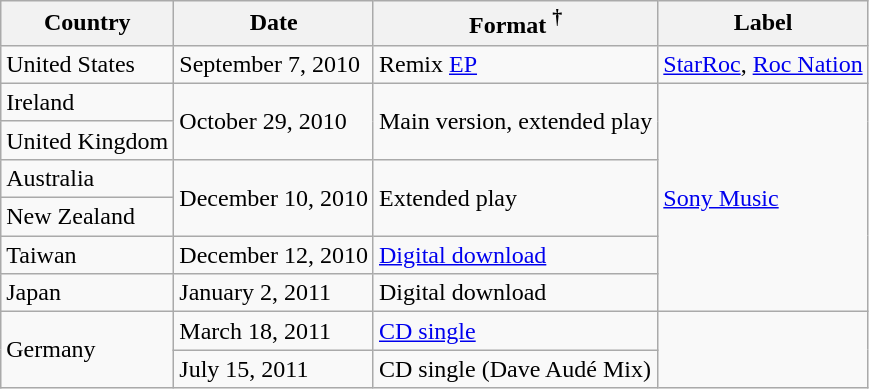<table class="wikitable" border="1">
<tr>
<th scope="col">Country</th>
<th scope="col">Date</th>
<th scope="col">Format <sup>†</sup></th>
<th scope="col">Label</th>
</tr>
<tr>
<td>United States</td>
<td>September 7, 2010</td>
<td>Remix <a href='#'>EP</a></td>
<td><a href='#'>StarRoc</a>, <a href='#'>Roc Nation</a></td>
</tr>
<tr>
<td>Ireland</td>
<td rowspan=2>October 29, 2010</td>
<td rowspan=2>Main version, extended play</td>
<td rowspan=6><a href='#'>Sony Music</a></td>
</tr>
<tr>
<td>United Kingdom</td>
</tr>
<tr>
<td>Australia</td>
<td rowspan=2>December 10, 2010</td>
<td rowspan=2>Extended play</td>
</tr>
<tr>
<td>New Zealand</td>
</tr>
<tr>
<td>Taiwan</td>
<td>December 12, 2010</td>
<td><a href='#'>Digital download</a></td>
</tr>
<tr>
<td>Japan</td>
<td>January 2, 2011</td>
<td>Digital download</td>
</tr>
<tr>
<td rowspan="2">Germany</td>
<td>March 18, 2011</td>
<td><a href='#'>CD single</a></td>
</tr>
<tr>
<td>July 15, 2011</td>
<td>CD single (Dave Audé Mix)</td>
</tr>
</table>
